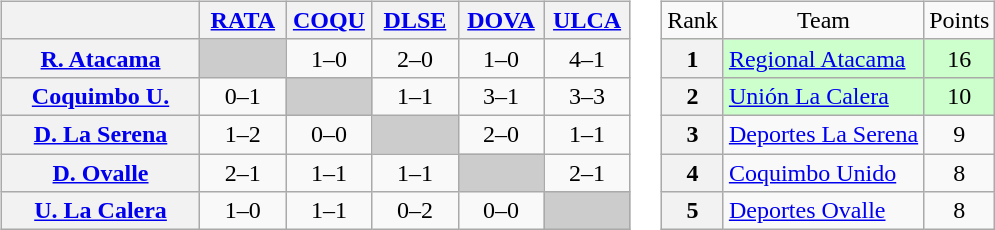<table>
<tr>
<td><br><table class="wikitable" style="text-align:center">
<tr>
<th width="125"> </th>
<th width="50"><a href='#'>RATA</a></th>
<th width="50"><a href='#'>COQU</a></th>
<th width="50"><a href='#'>DLSE</a></th>
<th width="50"><a href='#'>DOVA</a></th>
<th width="50"><a href='#'>ULCA</a></th>
</tr>
<tr>
<th><a href='#'>R. Atacama</a></th>
<td bgcolor="#CCCCCC"></td>
<td>1–0</td>
<td>2–0</td>
<td>1–0</td>
<td>4–1</td>
</tr>
<tr>
<th><a href='#'>Coquimbo U.</a></th>
<td>0–1</td>
<td bgcolor="#CCCCCC"></td>
<td>1–1</td>
<td>3–1</td>
<td>3–3</td>
</tr>
<tr>
<th><a href='#'>D. La Serena</a></th>
<td>1–2</td>
<td>0–0</td>
<td bgcolor="#CCCCCC"></td>
<td>2–0</td>
<td>1–1</td>
</tr>
<tr>
<th><a href='#'>D. Ovalle</a></th>
<td>2–1</td>
<td>1–1</td>
<td>1–1</td>
<td bgcolor="#CCCCCC"></td>
<td>2–1</td>
</tr>
<tr>
<th><a href='#'>U. La Calera</a></th>
<td>1–0</td>
<td>1–1</td>
<td>0–2</td>
<td>0–0</td>
<td bgcolor="#CCCCCC"></td>
</tr>
</table>
</td>
<td><br><table class="wikitable" style="text-align: center;">
<tr>
<td>Rank</td>
<td>Team</td>
<td>Points</td>
</tr>
<tr bgcolor="#ccffcc">
<th>1</th>
<td style="text-align: left;"><a href='#'>Regional Atacama</a></td>
<td>16</td>
</tr>
<tr bgcolor=#ccffcc>
<th>2</th>
<td style="text-align: left;"><a href='#'>Unión La Calera</a></td>
<td>10</td>
</tr>
<tr>
<th>3</th>
<td style="text-align: left;"><a href='#'>Deportes La Serena</a></td>
<td>9</td>
</tr>
<tr>
<th>4</th>
<td style="text-align: left;"><a href='#'>Coquimbo Unido</a></td>
<td>8</td>
</tr>
<tr>
<th>5</th>
<td style="text-align: left;"><a href='#'>Deportes Ovalle</a></td>
<td>8</td>
</tr>
</table>
</td>
</tr>
</table>
